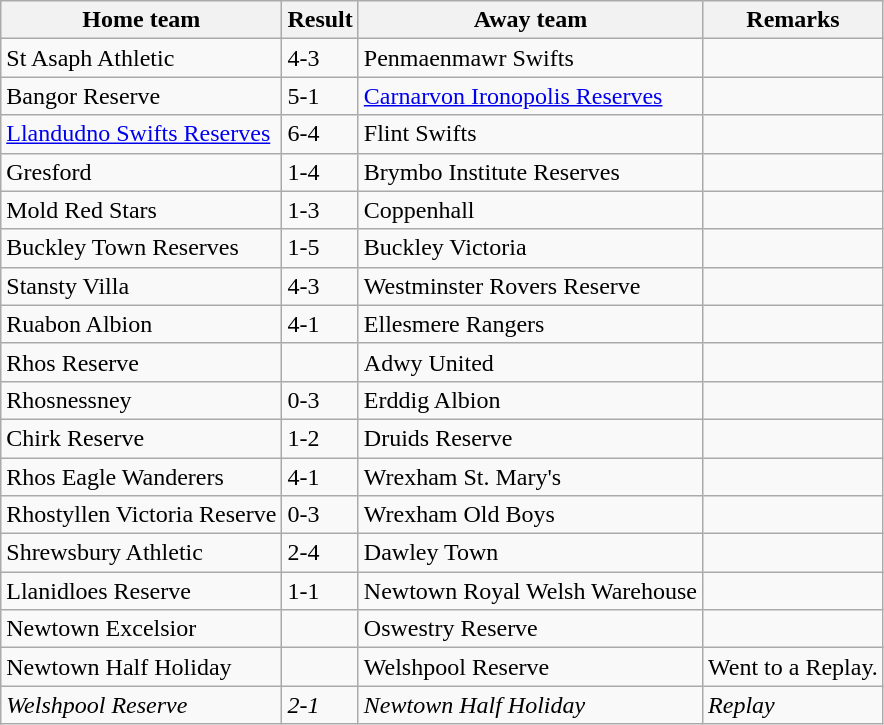<table class="wikitable">
<tr>
<th>Home team</th>
<th>Result</th>
<th>Away team</th>
<th>Remarks</th>
</tr>
<tr>
<td>St Asaph Athletic</td>
<td>4-3</td>
<td>Penmaenmawr Swifts</td>
<td></td>
</tr>
<tr>
<td>Bangor Reserve</td>
<td>5-1</td>
<td><a href='#'>Carnarvon Ironopolis Reserves</a></td>
<td></td>
</tr>
<tr>
<td><a href='#'>Llandudno Swifts Reserves</a></td>
<td>6-4</td>
<td>Flint Swifts</td>
<td></td>
</tr>
<tr>
<td>Gresford</td>
<td>1-4</td>
<td>Brymbo Institute Reserves</td>
<td></td>
</tr>
<tr>
<td>Mold Red Stars</td>
<td>1-3</td>
<td> Coppenhall</td>
<td></td>
</tr>
<tr>
<td>Buckley Town Reserves</td>
<td>1-5</td>
<td>Buckley Victoria</td>
<td></td>
</tr>
<tr>
<td>Stansty Villa</td>
<td>4-3</td>
<td>Westminster Rovers Reserve</td>
<td></td>
</tr>
<tr>
<td>Ruabon Albion</td>
<td>4-1</td>
<td> Ellesmere Rangers</td>
<td></td>
</tr>
<tr>
<td>Rhos Reserve</td>
<td></td>
<td>Adwy United</td>
<td></td>
</tr>
<tr>
<td>Rhosnessney</td>
<td>0-3</td>
<td>Erddig Albion</td>
<td></td>
</tr>
<tr>
<td>Chirk Reserve</td>
<td>1-2</td>
<td>Druids Reserve</td>
<td></td>
</tr>
<tr>
<td>Rhos Eagle Wanderers</td>
<td>4-1</td>
<td>Wrexham St. Mary's</td>
<td></td>
</tr>
<tr>
<td>Rhostyllen Victoria Reserve</td>
<td>0-3</td>
<td>Wrexham Old Boys</td>
<td></td>
</tr>
<tr>
<td> Shrewsbury Athletic</td>
<td>2-4</td>
<td> Dawley Town</td>
<td></td>
</tr>
<tr>
<td>Llanidloes Reserve</td>
<td>1-1</td>
<td>Newtown Royal Welsh Warehouse</td>
<td></td>
</tr>
<tr>
<td>Newtown Excelsior</td>
<td></td>
<td> Oswestry Reserve</td>
<td></td>
</tr>
<tr>
<td>Newtown Half Holiday</td>
<td></td>
<td>Welshpool Reserve</td>
<td>Went to a Replay.</td>
</tr>
<tr>
<td><em>Welshpool Reserve</em></td>
<td><em>2-1</em></td>
<td><em>Newtown Half Holiday</em></td>
<td><em>Replay</em></td>
</tr>
</table>
